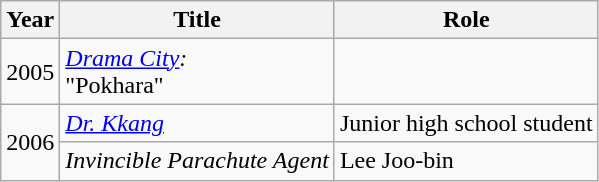<table class="wikitable">
<tr>
<th width=10>Year</th>
<th>Title</th>
<th>Role</th>
</tr>
<tr>
<td>2005</td>
<td><em><a href='#'>Drama City</a>:</em><br>"Pokhara"</td>
<td></td>
</tr>
<tr>
<td rowspan=2>2006</td>
<td><em><a href='#'>Dr. Kkang</a></em></td>
<td>Junior high school student</td>
</tr>
<tr>
<td><em>Invincible Parachute Agent</em></td>
<td>Lee Joo-bin</td>
</tr>
</table>
